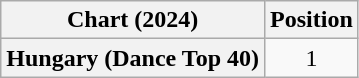<table class="wikitable sortable plainrowheaders" style="text-align:center">
<tr>
<th scope="col">Chart (2024)</th>
<th scope="col">Position</th>
</tr>
<tr>
<th scope="row">Hungary (Dance Top 40)</th>
<td>1</td>
</tr>
</table>
